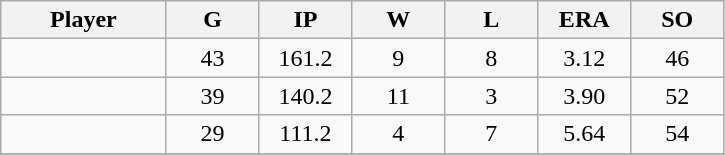<table class="wikitable sortable">
<tr>
<th bgcolor="#DDDDFF" width="16%">Player</th>
<th bgcolor="#DDDDFF" width="9%">G</th>
<th bgcolor="#DDDDFF" width="9%">IP</th>
<th bgcolor="#DDDDFF" width="9%">W</th>
<th bgcolor="#DDDDFF" width="9%">L</th>
<th bgcolor="#DDDDFF" width="9%">ERA</th>
<th bgcolor="#DDDDFF" width="9%">SO</th>
</tr>
<tr align="center">
<td></td>
<td>43</td>
<td>161.2</td>
<td>9</td>
<td>8</td>
<td>3.12</td>
<td>46</td>
</tr>
<tr align="center">
<td></td>
<td>39</td>
<td>140.2</td>
<td>11</td>
<td>3</td>
<td>3.90</td>
<td>52</td>
</tr>
<tr align="center">
<td></td>
<td>29</td>
<td>111.2</td>
<td>4</td>
<td>7</td>
<td>5.64</td>
<td>54</td>
</tr>
<tr align="center">
</tr>
</table>
